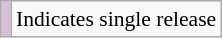<table class="wikitable" style="font-size:90%;">
<tr>
<td scope="row" style="background-color:#D8BFD8"></td>
<td>Indicates single release</td>
</tr>
</table>
